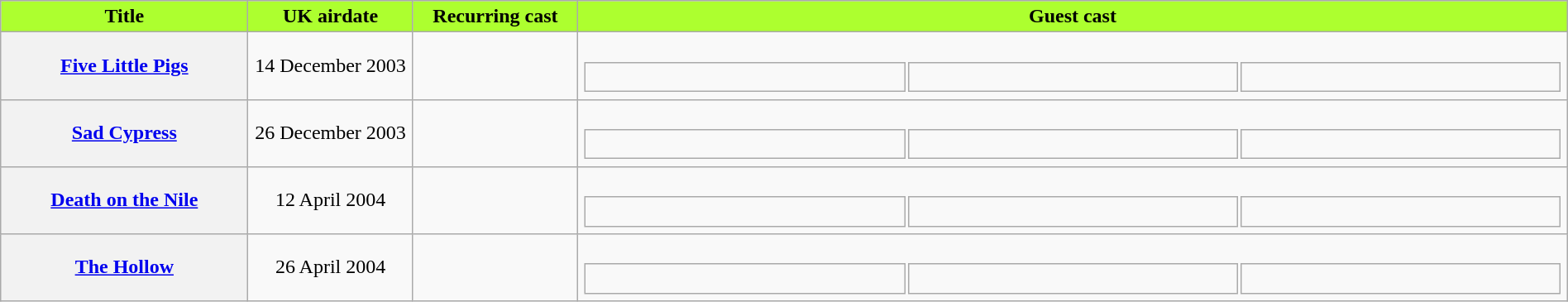<table class="wikitable plainrowheaders" style="width:100%;">
<tr>
<th style="background: GreenYellow; width:15%;">Title</th>
<th style="background: GreenYellow; width:10%;">UK airdate</th>
<th style="background: GreenYellow; width:10%;">Recurring cast</th>
<th style="background: GreenYellow; width:60%;">Guest cast</th>
</tr>
<tr id="Five Little Pigs">
<th scope="row" style="text-align:center;"><a href='#'>Five Little Pigs</a></th>
<td style="text-align:center;">14 December 2003</td>
<td></td>
<td><br><table style="width:100%; font-size:90%;">
<tr>
<td style="width:33%; vertical-align:top;"><br></td>
<td style="width:34%; vertical-align:top;"><br></td>
<td style="width:33%; vertical-align:top;"><br></td>
</tr>
</table>
</td>
</tr>
<tr id="Sad Cypress">
<th scope="row" style="text-align:center;"><a href='#'>Sad Cypress</a></th>
<td style="text-align:center;">26 December 2003</td>
<td></td>
<td><br><table style="width:100%; font-size:90%;">
<tr>
<td style="width:33%; vertical-align:top;"><br></td>
<td style="width:34%; vertical-align:top;"><br></td>
<td style="width:33%; vertical-align:top;"><br></td>
</tr>
</table>
</td>
</tr>
<tr id="Death on the Nile">
<th scope="row" style="text-align:center;"><a href='#'>Death on the Nile</a><br></th>
<td style="text-align:center;">12 April 2004</td>
<td></td>
<td><br><table style="width:100%; font-size:90%;">
<tr>
<td style="width:33%; vertical-align:top;"><br></td>
<td style="width:34%; vertical-align:top;"><br></td>
<td style="width:33%; vertical-align:top;"><br></td>
</tr>
</table>
</td>
</tr>
<tr id="The Hollow">
<th scope="row" style="text-align:center;"><a href='#'>The Hollow</a></th>
<td style="text-align:center;">26 April 2004</td>
<td></td>
<td><br><table style="width:100%; font-size:90%;">
<tr>
<td style="width:33%; vertical-align:top;"><br></td>
<td style="width:34%; vertical-align:top;"><br></td>
<td style="width:33%; vertical-align:top;"><br></td>
</tr>
</table>
</td>
</tr>
</table>
